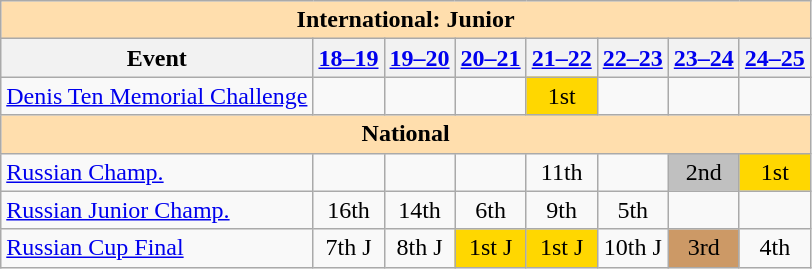<table class="wikitable" style="text-align:center">
<tr>
<th style="background-color: #ffdead; " colspan=8 align=center>International: Junior</th>
</tr>
<tr>
<th>Event</th>
<th><a href='#'>18–19</a></th>
<th><a href='#'>19–20</a></th>
<th><a href='#'>20–21</a></th>
<th><a href='#'>21–22</a></th>
<th><a href='#'>22–23</a></th>
<th><a href='#'>23–24</a></th>
<th><a href='#'>24–25</a></th>
</tr>
<tr>
<td align=left><a href='#'>Denis Ten Memorial Challenge</a></td>
<td></td>
<td></td>
<td></td>
<td bgcolor=gold>1st</td>
<td></td>
<td></td>
<td></td>
</tr>
<tr>
<th style="background-color: #ffdead; " colspan=8 align=center>National</th>
</tr>
<tr>
<td align="left"><a href='#'>Russian Champ.</a></td>
<td></td>
<td></td>
<td></td>
<td>11th</td>
<td></td>
<td bgcolor=silver>2nd</td>
<td bgcolor=gold>1st</td>
</tr>
<tr>
<td align="left"><a href='#'>Russian Junior Champ.</a></td>
<td>16th</td>
<td>14th</td>
<td>6th</td>
<td>9th</td>
<td>5th</td>
<td></td>
<td></td>
</tr>
<tr>
<td align="left"><a href='#'>Russian Cup Final</a></td>
<td>7th J</td>
<td>8th J</td>
<td bgcolor=gold>1st J</td>
<td bgcolor=gold>1st J</td>
<td>10th J</td>
<td bgcolor=cc9966>3rd</td>
<td>4th</td>
</tr>
</table>
